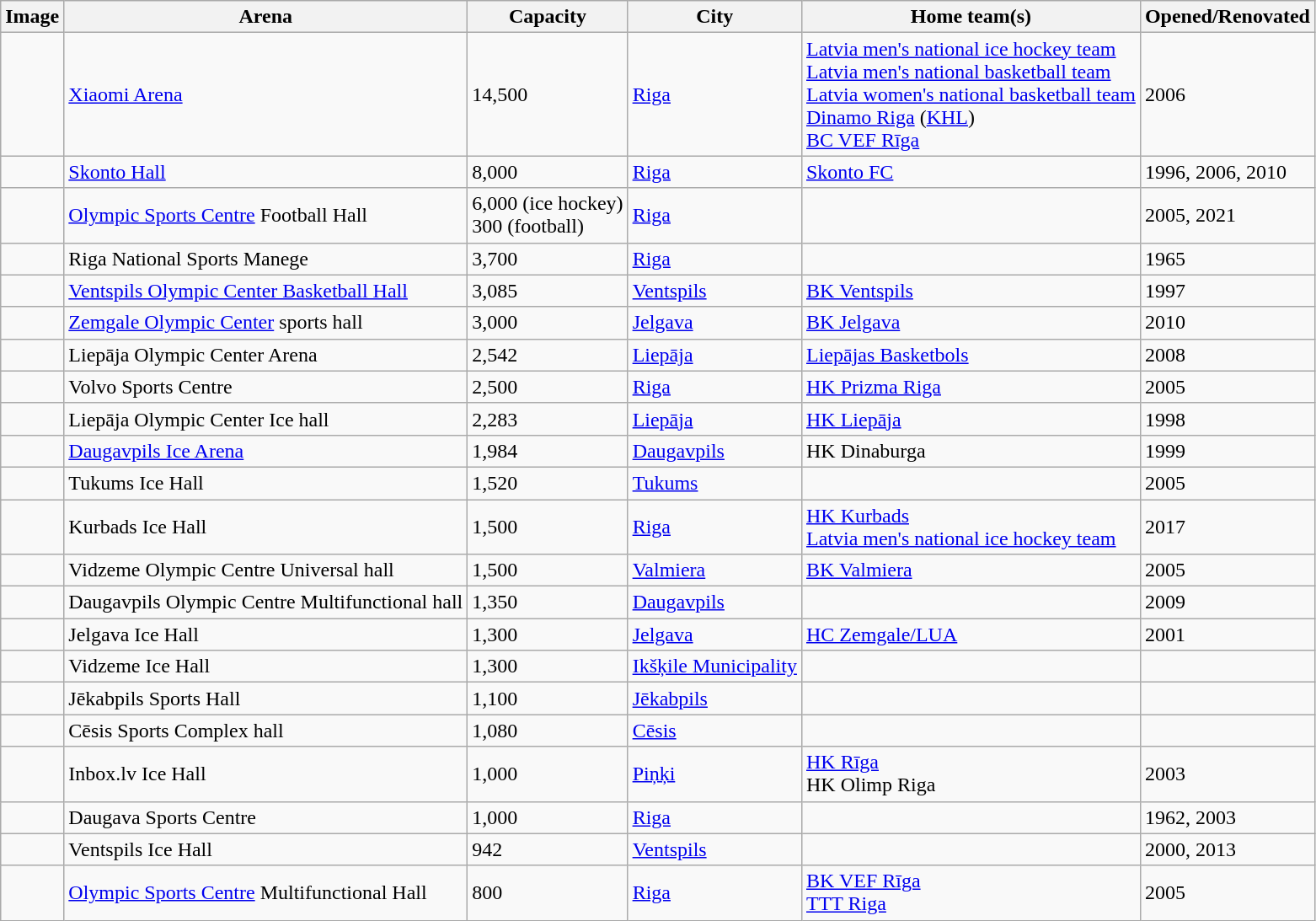<table class="wikitable sortable">
<tr>
<th>Image</th>
<th>Arena</th>
<th>Capacity</th>
<th>City</th>
<th>Home team(s)</th>
<th>Opened/Renovated</th>
</tr>
<tr>
<td></td>
<td><a href='#'>Xiaomi Arena</a></td>
<td>14,500</td>
<td><a href='#'>Riga</a></td>
<td><a href='#'>Latvia men's national ice hockey team</a><br><a href='#'>Latvia men's national basketball team</a><br><a href='#'>Latvia women's national basketball team</a><br><a href='#'>Dinamo Riga</a> (<a href='#'>KHL</a>)<br><a href='#'>BC VEF Rīga</a></td>
<td>2006</td>
</tr>
<tr>
<td></td>
<td><a href='#'>Skonto Hall</a></td>
<td>8,000</td>
<td><a href='#'>Riga</a></td>
<td><a href='#'>Skonto FC</a></td>
<td>1996, 2006, 2010</td>
</tr>
<tr>
<td></td>
<td><a href='#'>Olympic Sports Centre</a> Football Hall</td>
<td>6,000 (ice hockey)<br>300 (football)</td>
<td><a href='#'>Riga</a></td>
<td></td>
<td>2005, 2021</td>
</tr>
<tr>
<td></td>
<td>Riga National Sports Manege</td>
<td>3,700</td>
<td><a href='#'>Riga</a></td>
<td></td>
<td>1965</td>
</tr>
<tr>
<td></td>
<td><a href='#'>Ventspils Olympic Center Basketball Hall</a></td>
<td>3,085</td>
<td><a href='#'>Ventspils</a></td>
<td><a href='#'>BK Ventspils</a></td>
<td>1997</td>
</tr>
<tr>
<td></td>
<td><a href='#'>Zemgale Olympic Center</a> sports hall</td>
<td>3,000</td>
<td><a href='#'>Jelgava</a></td>
<td><a href='#'>BK Jelgava</a></td>
<td>2010</td>
</tr>
<tr>
<td></td>
<td>Liepāja Olympic Center Arena</td>
<td>2,542</td>
<td><a href='#'>Liepāja</a></td>
<td><a href='#'>Liepājas Basketbols</a></td>
<td>2008</td>
</tr>
<tr>
<td></td>
<td>Volvo Sports Centre</td>
<td>2,500</td>
<td><a href='#'>Riga</a></td>
<td><a href='#'>HK Prizma Riga</a></td>
<td>2005</td>
</tr>
<tr>
<td></td>
<td>Liepāja Olympic Center Ice hall</td>
<td>2,283</td>
<td><a href='#'>Liepāja</a></td>
<td><a href='#'>HK Liepāja</a></td>
<td>1998</td>
</tr>
<tr>
<td></td>
<td><a href='#'>Daugavpils Ice Arena</a></td>
<td>1,984</td>
<td><a href='#'>Daugavpils</a></td>
<td>HK Dinaburga</td>
<td>1999</td>
</tr>
<tr>
<td></td>
<td>Tukums Ice Hall</td>
<td>1,520</td>
<td><a href='#'>Tukums</a></td>
<td></td>
<td>2005</td>
</tr>
<tr>
<td></td>
<td>Kurbads Ice Hall</td>
<td>1,500</td>
<td><a href='#'>Riga</a></td>
<td><a href='#'>HK Kurbads</a><br><a href='#'>Latvia men's national ice hockey team</a></td>
<td>2017</td>
</tr>
<tr>
<td></td>
<td>Vidzeme Olympic Centre Universal hall</td>
<td>1,500</td>
<td><a href='#'>Valmiera</a></td>
<td><a href='#'>BK Valmiera</a></td>
<td>2005</td>
</tr>
<tr>
<td></td>
<td>Daugavpils Olympic Centre Multifunctional hall</td>
<td>1,350</td>
<td><a href='#'>Daugavpils</a></td>
<td></td>
<td>2009</td>
</tr>
<tr>
<td></td>
<td>Jelgava Ice Hall</td>
<td>1,300</td>
<td><a href='#'>Jelgava</a></td>
<td><a href='#'>HC Zemgale/LUA</a></td>
<td>2001</td>
</tr>
<tr>
<td></td>
<td>Vidzeme Ice Hall</td>
<td>1,300</td>
<td><a href='#'>Ikšķile Municipality</a></td>
<td></td>
<td></td>
</tr>
<tr>
<td></td>
<td>Jēkabpils Sports Hall</td>
<td>1,100</td>
<td><a href='#'>Jēkabpils</a></td>
<td></td>
<td></td>
</tr>
<tr>
<td></td>
<td>Cēsis Sports Complex hall</td>
<td>1,080</td>
<td><a href='#'>Cēsis</a></td>
<td></td>
<td></td>
</tr>
<tr>
<td></td>
<td>Inbox.lv Ice Hall</td>
<td>1,000</td>
<td><a href='#'>Piņķi</a></td>
<td><a href='#'>HK Rīga</a><br>HK Olimp Riga</td>
<td>2003</td>
</tr>
<tr>
<td></td>
<td>Daugava Sports Centre</td>
<td>1,000</td>
<td><a href='#'>Riga</a></td>
<td></td>
<td>1962, 2003</td>
</tr>
<tr>
<td></td>
<td>Ventspils Ice Hall</td>
<td>942</td>
<td><a href='#'>Ventspils</a></td>
<td></td>
<td>2000, 2013</td>
</tr>
<tr>
<td></td>
<td><a href='#'>Olympic Sports Centre</a> Multifunctional Hall</td>
<td>800</td>
<td><a href='#'>Riga</a></td>
<td><a href='#'>BK VEF Rīga</a><br><a href='#'>TTT Riga</a></td>
<td>2005</td>
</tr>
</table>
